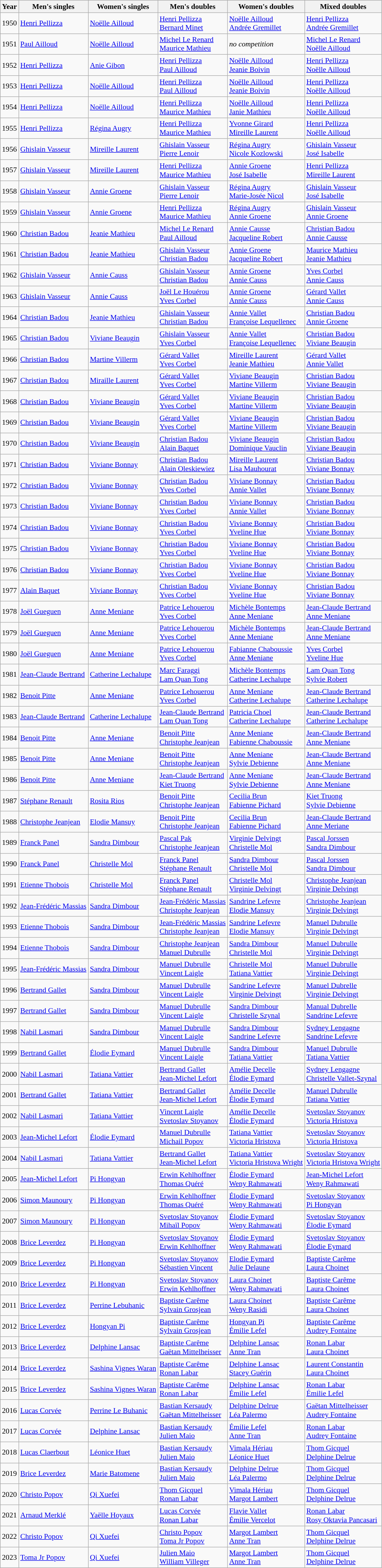<table class=wikitable style="font-size:90%;">
<tr>
<th>Year</th>
<th>Men's singles</th>
<th>Women's singles</th>
<th>Men's doubles</th>
<th>Women's doubles</th>
<th>Mixed doubles</th>
</tr>
<tr>
<td>1950</td>
<td><a href='#'>Henri Pellizza</a></td>
<td><a href='#'>Noëlle Ailloud</a></td>
<td><a href='#'>Henri Pellizza</a><br><a href='#'>Bernard Minet</a></td>
<td><a href='#'>Noëlle Ailloud</a><br><a href='#'>Andrée Gremillet</a></td>
<td><a href='#'>Henri Pellizza</a><br><a href='#'>Andrée Gremillet</a></td>
</tr>
<tr>
<td>1951</td>
<td><a href='#'>Paul Ailloud</a></td>
<td><a href='#'>Noëlle Ailloud</a></td>
<td><a href='#'>Michel Le Renard</a><br><a href='#'>Maurice Mathieu</a></td>
<td><em>no competition</em></td>
<td><a href='#'>Michel Le Renard</a><br><a href='#'>Noëlle Ailloud</a></td>
</tr>
<tr>
<td>1952</td>
<td><a href='#'>Henri Pellizza</a></td>
<td><a href='#'>Anie Gibon</a></td>
<td><a href='#'>Henri Pellizza</a><br><a href='#'>Paul Ailloud</a></td>
<td><a href='#'>Noëlle Ailloud</a><br><a href='#'>Jeanie Boivin</a></td>
<td><a href='#'>Henri Pellizza</a><br><a href='#'>Noëlle Ailloud</a></td>
</tr>
<tr>
<td>1953</td>
<td><a href='#'>Henri Pellizza</a></td>
<td><a href='#'>Noëlle Ailloud</a></td>
<td><a href='#'>Henri Pellizza</a><br><a href='#'>Paul Ailloud</a></td>
<td><a href='#'>Noëlle Ailloud</a><br><a href='#'>Jeanie Boivin</a></td>
<td><a href='#'>Henri Pellizza</a><br><a href='#'>Noëlle Ailloud</a></td>
</tr>
<tr>
<td>1954</td>
<td><a href='#'>Henri Pellizza</a></td>
<td><a href='#'>Noëlle Ailloud</a></td>
<td><a href='#'>Henri Pellizza</a><br><a href='#'>Maurice Mathieu</a></td>
<td><a href='#'>Noëlle Ailloud</a><br><a href='#'>Janie Mathieu</a></td>
<td><a href='#'>Henri Pellizza</a><br><a href='#'>Noëlle Ailloud</a></td>
</tr>
<tr>
<td>1955</td>
<td><a href='#'>Henri Pellizza</a></td>
<td><a href='#'>Régina Augry</a></td>
<td><a href='#'>Henri Pellizza</a><br><a href='#'>Maurice Mathieu</a></td>
<td><a href='#'>Yvonne Girard</a><br><a href='#'>Mireille Laurent</a></td>
<td><a href='#'>Henri Pellizza</a><br><a href='#'>Noëlle Ailloud</a></td>
</tr>
<tr>
<td>1956</td>
<td><a href='#'>Ghislain Vasseur</a></td>
<td><a href='#'>Mireille Laurent</a></td>
<td><a href='#'>Ghislain Vasseur</a><br><a href='#'>Pierre Lenoir</a></td>
<td><a href='#'>Régina Augry</a><br><a href='#'>Nicole Kozlowski</a></td>
<td><a href='#'>Ghislain Vasseur</a><br><a href='#'>José Isabelle</a></td>
</tr>
<tr>
<td>1957</td>
<td><a href='#'>Ghislain Vasseur</a></td>
<td><a href='#'>Mireille Laurent</a></td>
<td><a href='#'>Henri Pellizza</a><br><a href='#'>Maurice Mathieu</a></td>
<td><a href='#'>Annie Groene</a><br><a href='#'>José Isabelle</a></td>
<td><a href='#'>Henri Pellizza</a><br><a href='#'>Mireille Laurent</a></td>
</tr>
<tr>
<td>1958</td>
<td><a href='#'>Ghislain Vasseur</a></td>
<td><a href='#'>Annie Groene</a></td>
<td><a href='#'>Ghislain Vasseur</a><br><a href='#'>Pierre Lenoir</a></td>
<td><a href='#'>Régina Augry</a><br><a href='#'>Marie-Josée Nicol</a></td>
<td><a href='#'>Ghislain Vasseur</a><br><a href='#'>José Isabelle</a></td>
</tr>
<tr>
<td>1959</td>
<td><a href='#'>Ghislain Vasseur</a></td>
<td><a href='#'>Annie Groene</a></td>
<td><a href='#'>Henri Pellizza</a><br><a href='#'>Maurice Mathieu</a></td>
<td><a href='#'>Régina Augry</a><br><a href='#'>Annie Groene</a></td>
<td><a href='#'>Ghislain Vasseur</a><br><a href='#'>Annie Groene</a></td>
</tr>
<tr>
<td>1960</td>
<td><a href='#'>Christian Badou</a></td>
<td><a href='#'>Jeanie Mathieu</a></td>
<td><a href='#'>Michel Le Renard</a><br><a href='#'>Paul Ailloud</a></td>
<td><a href='#'>Annie Causse</a><br><a href='#'>Jacqueline Robert</a></td>
<td><a href='#'>Christian Badou</a><br><a href='#'>Annie Causse</a></td>
</tr>
<tr>
<td>1961</td>
<td><a href='#'>Christian Badou</a></td>
<td><a href='#'>Jeanie Mathieu</a></td>
<td><a href='#'>Ghislain Vasseur</a><br><a href='#'>Christian Badou</a></td>
<td><a href='#'>Annie Groene</a><br><a href='#'>Jacqueline Robert</a></td>
<td><a href='#'>Maurice Mathieu</a><br><a href='#'>Jeanie Mathieu</a></td>
</tr>
<tr>
<td>1962</td>
<td><a href='#'>Ghislain Vasseur</a></td>
<td><a href='#'>Annie Causs</a></td>
<td><a href='#'>Ghislain Vasseur</a><br><a href='#'>Christian Badou</a></td>
<td><a href='#'>Annie Groene</a><br><a href='#'>Annie Causs</a></td>
<td><a href='#'>Yves Corbel</a><br><a href='#'>Annie Causs</a></td>
</tr>
<tr>
<td>1963</td>
<td><a href='#'>Ghislain Vasseur</a></td>
<td><a href='#'>Annie Causs</a></td>
<td><a href='#'>Joël Le Houérou</a><br><a href='#'>Yves Corbel</a></td>
<td><a href='#'>Annie Groene</a><br><a href='#'>Annie Causs</a></td>
<td><a href='#'>Gérard Vallet</a><br><a href='#'>Annie Causs</a></td>
</tr>
<tr>
<td>1964</td>
<td><a href='#'>Christian Badou</a></td>
<td><a href='#'>Jeanie Mathieu</a></td>
<td><a href='#'>Ghislain Vasseur</a><br><a href='#'>Christian Badou</a></td>
<td><a href='#'>Annie Vallet</a><br><a href='#'>Françoise Lequellenec</a></td>
<td><a href='#'>Christian Badou</a><br><a href='#'>Annie Groene</a></td>
</tr>
<tr>
<td>1965</td>
<td><a href='#'>Christian Badou</a></td>
<td><a href='#'>Viviane Beaugin</a></td>
<td><a href='#'>Ghislain Vasseur</a><br><a href='#'>Yves Corbel</a></td>
<td><a href='#'>Annie Vallet</a><br><a href='#'>Françoise Lequellenec</a></td>
<td><a href='#'>Christian Badou</a><br><a href='#'>Viviane Beaugin</a></td>
</tr>
<tr>
<td>1966</td>
<td><a href='#'>Christian Badou</a></td>
<td><a href='#'>Martine Villerm</a></td>
<td><a href='#'>Gérard Vallet</a><br><a href='#'>Yves Corbel</a></td>
<td><a href='#'>Mireille Laurent</a><br><a href='#'>Jeanie Mathieu</a></td>
<td><a href='#'>Gérard Vallet</a><br><a href='#'>Annie Vallet</a></td>
</tr>
<tr>
<td>1967</td>
<td><a href='#'>Christian Badou</a></td>
<td><a href='#'>Miraille Laurent</a></td>
<td><a href='#'>Gérard Vallet</a><br><a href='#'>Yves Corbel</a></td>
<td><a href='#'>Viviane Beaugin</a><br><a href='#'>Martine Villerm</a></td>
<td><a href='#'>Christian Badou</a><br><a href='#'>Viviane Beaugin</a></td>
</tr>
<tr>
<td>1968</td>
<td><a href='#'>Christian Badou</a></td>
<td><a href='#'>Viviane Beaugin</a></td>
<td><a href='#'>Gérard Vallet</a><br><a href='#'>Yves Corbel</a></td>
<td><a href='#'>Viviane Beaugin</a><br><a href='#'>Martine Villerm</a></td>
<td><a href='#'>Christian Badou</a><br><a href='#'>Viviane Beaugin</a></td>
</tr>
<tr>
<td>1969</td>
<td><a href='#'>Christian Badou</a></td>
<td><a href='#'>Viviane Beaugin</a></td>
<td><a href='#'>Gérard Vallet</a><br><a href='#'>Yves Corbel</a></td>
<td><a href='#'>Viviane Beaugin</a><br><a href='#'>Martine Villerm</a></td>
<td><a href='#'>Christian Badou</a><br><a href='#'>Viviane Beaugin</a></td>
</tr>
<tr>
<td>1970</td>
<td><a href='#'>Christian Badou</a></td>
<td><a href='#'>Viviane Beaugin</a></td>
<td><a href='#'>Christian Badou</a><br><a href='#'>Alain Baquet</a></td>
<td><a href='#'>Viviane Beaugin</a><br><a href='#'>Dominique Vauclin</a></td>
<td><a href='#'>Christian Badou</a><br><a href='#'>Viviane Beaugin</a></td>
</tr>
<tr>
<td>1971</td>
<td><a href='#'>Christian Badou</a></td>
<td><a href='#'>Viviane Bonnay</a></td>
<td><a href='#'>Christian Badou</a><br><a href='#'>Alain Oleskiewiez</a></td>
<td><a href='#'>Mireille Laurent</a><br><a href='#'>Lisa Mauhourat</a></td>
<td><a href='#'>Christian Badou</a><br><a href='#'>Viviane Bonnay</a></td>
</tr>
<tr>
<td>1972</td>
<td><a href='#'>Christian Badou</a></td>
<td><a href='#'>Viviane Bonnay</a></td>
<td><a href='#'>Christian Badou</a><br><a href='#'>Yves Corbel</a></td>
<td><a href='#'>Viviane Bonnay</a><br><a href='#'>Annie Vallet</a></td>
<td><a href='#'>Christian Badou</a><br><a href='#'>Viviane Bonnay</a></td>
</tr>
<tr>
<td>1973</td>
<td><a href='#'>Christian Badou</a></td>
<td><a href='#'>Viviane Bonnay</a></td>
<td><a href='#'>Christian Badou</a><br><a href='#'>Yves Corbel</a></td>
<td><a href='#'>Viviane Bonnay</a><br><a href='#'>Annie Vallet</a></td>
<td><a href='#'>Christian Badou</a><br><a href='#'>Viviane Bonnay</a></td>
</tr>
<tr>
<td>1974</td>
<td><a href='#'>Christian Badou</a></td>
<td><a href='#'>Viviane Bonnay</a></td>
<td><a href='#'>Christian Badou</a><br><a href='#'>Yves Corbel</a></td>
<td><a href='#'>Viviane Bonnay</a><br><a href='#'>Yveline Hue</a></td>
<td><a href='#'>Christian Badou</a><br><a href='#'>Viviane Bonnay</a></td>
</tr>
<tr>
<td>1975</td>
<td><a href='#'>Christian Badou</a></td>
<td><a href='#'>Viviane Bonnay</a></td>
<td><a href='#'>Christian Badou</a><br><a href='#'>Yves Corbel</a></td>
<td><a href='#'>Viviane Bonnay</a><br><a href='#'>Yveline Hue</a></td>
<td><a href='#'>Christian Badou</a><br><a href='#'>Viviane Bonnay</a></td>
</tr>
<tr>
<td>1976</td>
<td><a href='#'>Christian Badou</a></td>
<td><a href='#'>Viviane Bonnay</a></td>
<td><a href='#'>Christian Badou</a><br><a href='#'>Yves Corbel</a></td>
<td><a href='#'>Viviane Bonnay</a><br><a href='#'>Yveline Hue</a></td>
<td><a href='#'>Christian Badou</a><br><a href='#'>Viviane Bonnay</a></td>
</tr>
<tr>
<td>1977</td>
<td><a href='#'>Alain Baquet</a></td>
<td><a href='#'>Viviane Bonnay</a></td>
<td><a href='#'>Christian Badou</a><br><a href='#'>Yves Corbel</a></td>
<td><a href='#'>Viviane Bonnay</a><br><a href='#'>Yveline Hue</a></td>
<td><a href='#'>Christian Badou</a><br><a href='#'>Viviane Bonnay</a></td>
</tr>
<tr>
<td>1978</td>
<td><a href='#'>Joël Gueguen</a></td>
<td><a href='#'>Anne Meniane</a></td>
<td><a href='#'>Patrice Lehouerou</a><br><a href='#'>Yves Corbel</a></td>
<td><a href='#'>Michèle Bontemps</a><br><a href='#'>Anne Meniane</a></td>
<td><a href='#'>Jean-Claude Bertrand</a><br><a href='#'>Anne Meniane</a></td>
</tr>
<tr>
<td>1979</td>
<td><a href='#'>Joël Gueguen</a></td>
<td><a href='#'>Anne Meniane</a></td>
<td><a href='#'>Patrice Lehouerou</a><br><a href='#'>Yves Corbel</a></td>
<td><a href='#'>Michèle Bontemps</a><br><a href='#'>Anne Meniane</a></td>
<td><a href='#'>Jean-Claude Bertrand</a><br><a href='#'>Anne Meniane</a></td>
</tr>
<tr>
<td>1980</td>
<td><a href='#'>Joël Gueguen</a></td>
<td><a href='#'>Anne Meniane</a></td>
<td><a href='#'>Patrice Lehouerou</a><br><a href='#'>Yves Corbel</a></td>
<td><a href='#'>Fabianne Chaboussie</a><br><a href='#'>Anne Meniane</a></td>
<td><a href='#'>Yves Corbel</a><br><a href='#'>Yveline Hue</a></td>
</tr>
<tr>
<td>1981</td>
<td><a href='#'>Jean-Claude Bertrand</a></td>
<td><a href='#'>Catherine Lechalupe</a></td>
<td><a href='#'>Marc Faraggi</a><br><a href='#'>Lam Quan Tong</a></td>
<td><a href='#'>Michèle Bontemps</a><br><a href='#'>Catherine Lechalupe</a></td>
<td><a href='#'>Lam Quan Tong</a><br><a href='#'>Sylvie Robert</a></td>
</tr>
<tr>
<td>1982</td>
<td><a href='#'>Benoit Pitte</a></td>
<td><a href='#'>Anne Meniane</a></td>
<td><a href='#'>Patrice Lehouerou</a><br><a href='#'>Yves Corbel</a></td>
<td><a href='#'>Anne Meniane</a><br><a href='#'>Catherine Lechalupe</a></td>
<td><a href='#'>Jean-Claude Bertrand</a><br><a href='#'>Catherine Lechalupe</a></td>
</tr>
<tr>
<td>1983</td>
<td><a href='#'>Jean-Claude Bertrand</a></td>
<td><a href='#'>Catherine Lechalupe</a></td>
<td><a href='#'>Jean-Claude Bertrand</a><br><a href='#'>Lam Quan Tong</a></td>
<td><a href='#'>Patricia Choel</a><br><a href='#'>Catherine Lechalupe</a></td>
<td><a href='#'>Jean-Claude Bertrand</a><br><a href='#'>Catherine Lechalupe</a></td>
</tr>
<tr>
<td>1984</td>
<td><a href='#'>Benoit Pitte</a></td>
<td><a href='#'>Anne Meniane</a></td>
<td><a href='#'>Benoit Pitte</a><br><a href='#'>Christophe Jeanjean</a></td>
<td><a href='#'>Anne Meniane</a><br><a href='#'>Fabienne Chaboussie</a></td>
<td><a href='#'>Jean-Claude Bertrand</a><br><a href='#'>Anne Meniane</a></td>
</tr>
<tr>
<td>1985</td>
<td><a href='#'>Benoit Pitte</a></td>
<td><a href='#'>Anne Meniane</a></td>
<td><a href='#'>Benoit Pitte</a><br><a href='#'>Christophe Jeanjean</a></td>
<td><a href='#'>Anne Meniane</a><br><a href='#'>Sylvie Debienne</a></td>
<td><a href='#'>Jean-Claude Bertrand</a><br><a href='#'>Anne Meniane</a></td>
</tr>
<tr>
<td>1986</td>
<td><a href='#'>Benoit Pitte</a></td>
<td><a href='#'>Anne Meniane</a></td>
<td><a href='#'>Jean-Claude Bertrand</a><br><a href='#'>Kiet Truong</a></td>
<td><a href='#'>Anne Meniane</a><br><a href='#'>Sylvie Debienne</a></td>
<td><a href='#'>Jean-Claude Bertrand</a><br><a href='#'>Anne Meniane</a></td>
</tr>
<tr>
<td>1987</td>
<td><a href='#'>Stéphane Renault</a></td>
<td><a href='#'>Rosita Rios</a></td>
<td><a href='#'>Benoit Pitte</a><br><a href='#'>Christophe Jeanjean</a></td>
<td><a href='#'>Cecilia Brun</a><br><a href='#'>Fabienne Pichard</a></td>
<td><a href='#'>Kiet Truong</a><br><a href='#'>Sylvie Debienne</a></td>
</tr>
<tr>
<td>1988</td>
<td><a href='#'>Christophe Jeanjean</a></td>
<td><a href='#'>Elodie Mansuy</a></td>
<td><a href='#'>Benoit Pitte</a><br><a href='#'>Christophe Jeanjean</a></td>
<td><a href='#'>Cecilia Brun</a><br><a href='#'>Fabienne Pichard</a></td>
<td><a href='#'>Jean-Claude Bertrand</a><br><a href='#'>Anne Meriane</a></td>
</tr>
<tr>
<td>1989</td>
<td><a href='#'>Franck Panel</a></td>
<td><a href='#'>Sandra Dimbour</a></td>
<td><a href='#'>Pascal Pak</a><br><a href='#'>Christophe Jeanjean</a></td>
<td><a href='#'>Virginie Delvingt</a><br><a href='#'>Christelle Mol</a></td>
<td><a href='#'>Pascal Jorssen</a><br><a href='#'>Sandra Dimbour</a></td>
</tr>
<tr>
<td>1990</td>
<td><a href='#'>Franck Panel</a></td>
<td><a href='#'>Christelle Mol</a></td>
<td><a href='#'>Franck Panel</a><br><a href='#'>Stéphane Renault</a></td>
<td><a href='#'>Sandra Dimbour</a><br><a href='#'>Christelle Mol</a></td>
<td><a href='#'>Pascal Jorssen</a><br><a href='#'>Sandra Dimbour</a></td>
</tr>
<tr>
<td>1991</td>
<td><a href='#'>Etienne Thobois</a></td>
<td><a href='#'>Christelle Mol</a></td>
<td><a href='#'>Franck Panel</a><br><a href='#'>Stéphane Renault</a></td>
<td><a href='#'>Christelle Mol</a><br><a href='#'>Virginie Delvingt</a></td>
<td><a href='#'>Christophe Jeanjean</a><br><a href='#'>Virginie Delvingt</a></td>
</tr>
<tr>
<td>1992</td>
<td><a href='#'>Jean-Frédéric Massias</a></td>
<td><a href='#'>Sandra Dimbour</a></td>
<td><a href='#'>Jean-Frédéric Massias</a><br><a href='#'>Christophe Jeanjean</a></td>
<td><a href='#'>Sandrine Lefevre</a><br><a href='#'>Elodie Mansuy</a></td>
<td><a href='#'>Christophe Jeanjean</a><br><a href='#'>Virginie Delvingt</a></td>
</tr>
<tr>
<td>1993</td>
<td><a href='#'>Etienne Thobois</a></td>
<td><a href='#'>Sandra Dimbour</a></td>
<td><a href='#'>Jean-Frédéric Massias</a><br><a href='#'>Christophe Jeanjean</a></td>
<td><a href='#'>Sandrine Lefevre</a><br><a href='#'>Elodie Mansuy</a></td>
<td><a href='#'>Manuel Dubrulle</a><br><a href='#'>Virginie Delvingt</a></td>
</tr>
<tr>
<td>1994</td>
<td><a href='#'>Etienne Thobois</a></td>
<td><a href='#'>Sandra Dimbour</a></td>
<td><a href='#'>Christophe Jeanjean</a><br><a href='#'>Manuel Dubrulle</a></td>
<td><a href='#'>Sandra Dimbour</a><br><a href='#'>Christelle Mol</a></td>
<td><a href='#'>Manuel Dubrulle</a><br><a href='#'>Virginie Delvingt</a></td>
</tr>
<tr>
<td>1995</td>
<td><a href='#'>Jean-Frédéric Massias</a></td>
<td><a href='#'>Sandra Dimbour</a></td>
<td><a href='#'>Manuel Dubrulle</a><br><a href='#'>Vincent Laigle</a></td>
<td><a href='#'>Christelle Mol</a><br><a href='#'>Tatiana Vattier</a></td>
<td><a href='#'>Manuel Dubrulle</a><br><a href='#'>Virginie Delvingt</a></td>
</tr>
<tr>
<td>1996</td>
<td><a href='#'>Bertrand Gallet</a></td>
<td><a href='#'>Sandra Dimbour</a></td>
<td><a href='#'>Manuel Dubrulle</a><br><a href='#'>Vincent Laigle</a></td>
<td><a href='#'>Sandrine Lefevre</a><br><a href='#'>Virginie Delvingt</a></td>
<td><a href='#'>Manuel Dubrelle</a><br><a href='#'>Virginie Delvingt</a></td>
</tr>
<tr>
<td>1997</td>
<td><a href='#'>Bertrand Gallet</a></td>
<td><a href='#'>Sandra Dimbour</a></td>
<td><a href='#'>Manuel Dubrulle</a><br><a href='#'>Vincent Laigle</a></td>
<td><a href='#'>Sandra Dimbour</a><br><a href='#'>Christelle Szynal</a></td>
<td><a href='#'>Manual Dubrelle</a><br><a href='#'>Sandrine Lefevre</a></td>
</tr>
<tr>
<td>1998</td>
<td><a href='#'>Nabil Lasmari</a></td>
<td><a href='#'>Sandra Dimbour</a></td>
<td><a href='#'>Manuel Dubrulle</a><br><a href='#'>Vincent Laigle</a></td>
<td><a href='#'>Sandra Dimbour</a><br><a href='#'>Sandrine Lefevre</a></td>
<td><a href='#'>Sydney Lengagne</a><br><a href='#'>Sandrine Lefevre</a></td>
</tr>
<tr>
<td>1999</td>
<td><a href='#'>Bertrand Gallet</a></td>
<td><a href='#'>Élodie Eymard</a></td>
<td><a href='#'>Manuel Dubrulle</a><br><a href='#'>Vincent Laigle</a></td>
<td><a href='#'>Sandra Dimbour</a><br><a href='#'>Tatiana Vattier</a></td>
<td><a href='#'>Manuel Dubrulle</a><br><a href='#'>Tatiana Vattier</a></td>
</tr>
<tr>
<td>2000</td>
<td><a href='#'>Nabil Lasmari</a></td>
<td><a href='#'>Tatiana Vattier</a></td>
<td><a href='#'>Bertrand Gallet</a><br><a href='#'>Jean-Michel Lefort</a></td>
<td><a href='#'>Amélie Decelle</a><br><a href='#'>Élodie Eymard</a></td>
<td><a href='#'>Sydney Lengagne</a><br><a href='#'>Christelle Vallet-Szynal</a></td>
</tr>
<tr>
<td>2001</td>
<td><a href='#'>Bertrand Gallet</a></td>
<td><a href='#'>Tatiana Vattier</a></td>
<td><a href='#'>Bertrand Gallet</a><br><a href='#'>Jean-Michel Lefort</a></td>
<td><a href='#'>Amélie Decelle</a><br><a href='#'>Élodie Eymard</a></td>
<td><a href='#'>Manuel Dubrulle</a><br><a href='#'>Tatiana Vattier</a></td>
</tr>
<tr>
<td>2002</td>
<td><a href='#'>Nabil Lasmari</a></td>
<td><a href='#'>Tatiana Vattier</a></td>
<td><a href='#'>Vincent Laigle</a><br><a href='#'>Svetoslav Stoyanov</a></td>
<td><a href='#'>Amélie Decelle</a><br><a href='#'>Élodie Eymard</a></td>
<td><a href='#'>Svetoslav Stoyanov</a><br><a href='#'>Victoria Hristova</a></td>
</tr>
<tr>
<td>2003</td>
<td><a href='#'>Jean-Michel Lefort</a></td>
<td><a href='#'>Élodie Eymard</a></td>
<td><a href='#'>Manuel Dubrulle</a><br><a href='#'>Michail Popov</a></td>
<td><a href='#'>Tatiana Vattier</a><br><a href='#'>Victoria Hristova</a></td>
<td><a href='#'>Svetoslav Stoyanov</a><br><a href='#'>Victoria Hristova</a></td>
</tr>
<tr>
<td>2004</td>
<td><a href='#'>Nabil Lasmari</a></td>
<td><a href='#'>Tatiana Vattier</a></td>
<td><a href='#'>Bertrand Gallet</a><br><a href='#'>Jean-Michel Lefort</a></td>
<td><a href='#'>Tatiana Vattier</a><br><a href='#'>Victoria Hristova Wright</a></td>
<td><a href='#'>Svetoslav Stoyanov</a><br><a href='#'>Victoria Hristova Wright</a></td>
</tr>
<tr>
<td>2005</td>
<td><a href='#'>Jean-Michel Lefort</a></td>
<td><a href='#'>Pi Hongyan</a></td>
<td><a href='#'>Erwin Kehlhoffner</a><br><a href='#'>Thomas Quéré</a></td>
<td><a href='#'>Élodie Eymard</a><br><a href='#'>Weny Rahmawati</a></td>
<td><a href='#'>Jean-Michel Lefort</a><br><a href='#'>Weny Rahmawati</a></td>
</tr>
<tr>
<td>2006</td>
<td><a href='#'>Simon Maunoury</a></td>
<td><a href='#'>Pi Hongyan</a></td>
<td><a href='#'>Erwin Kehlhoffner</a><br><a href='#'>Thomas Quéré</a></td>
<td><a href='#'>Élodie Eymard</a><br><a href='#'>Weny Rahmawati</a></td>
<td><a href='#'>Svetoslav Stoyanov</a><br><a href='#'>Pi Hongyan</a></td>
</tr>
<tr>
<td>2007</td>
<td><a href='#'>Simon Maunoury</a></td>
<td><a href='#'>Pi Hongyan</a></td>
<td><a href='#'>Svetoslav Stoyanov</a><br><a href='#'>Mihaïl Popov</a></td>
<td><a href='#'>Élodie Eymard</a><br><a href='#'>Weny Rahmawati</a></td>
<td><a href='#'>Svetoslav Stoyanov</a><br><a href='#'>Élodie Eymard</a></td>
</tr>
<tr>
<td>2008</td>
<td><a href='#'>Brice Leverdez</a></td>
<td><a href='#'>Pi Hongyan</a></td>
<td><a href='#'>Svetoslav Stoyanov</a><br><a href='#'>Erwin Kehlhoffner</a></td>
<td><a href='#'>Élodie Eymard</a><br><a href='#'>Weny Rahmawati</a></td>
<td><a href='#'>Svetoslav Stoyanov</a><br><a href='#'>Élodie Eymard</a></td>
</tr>
<tr>
<td>2009</td>
<td><a href='#'>Brice Leverdez</a></td>
<td><a href='#'>Pi Hongyan</a></td>
<td><a href='#'>Svetoslav Stoyanov</a><br><a href='#'>Sébastien Vincent</a></td>
<td><a href='#'>Elodie Eymard</a><br><a href='#'>Julie Delaune</a></td>
<td><a href='#'>Baptiste Carême</a><br><a href='#'>Laura Choinet</a></td>
</tr>
<tr>
<td>2010</td>
<td><a href='#'>Brice Leverdez</a></td>
<td><a href='#'>Pi Hongyan</a></td>
<td><a href='#'>Svetoslav Stoyanov</a><br><a href='#'>Erwin Kehlhoffner</a></td>
<td><a href='#'>Laura Choinet</a><br><a href='#'>Weny Rahmawati</a></td>
<td><a href='#'>Baptiste Carême</a><br><a href='#'>Laura Choinet</a></td>
</tr>
<tr>
<td>2011</td>
<td><a href='#'>Brice Leverdez</a></td>
<td><a href='#'>Perrine Lebuhanic</a></td>
<td><a href='#'>Baptiste Carême</a><br><a href='#'>Sylvain Grosjean</a></td>
<td><a href='#'>Laura Choinet</a><br><a href='#'>Weny Rasidi</a></td>
<td><a href='#'>Baptiste Carême</a><br><a href='#'>Laura Choinet</a></td>
</tr>
<tr>
<td>2012</td>
<td><a href='#'>Brice Leverdez</a></td>
<td><a href='#'>Hongyan Pi</a></td>
<td><a href='#'>Baptiste Carême</a><br><a href='#'>Sylvain Grosjean</a></td>
<td><a href='#'>Hongyan Pi</a><br><a href='#'>Émilie Lefel</a></td>
<td><a href='#'>Baptiste Carême</a><br><a href='#'>Audrey Fontaine</a></td>
</tr>
<tr>
<td>2013</td>
<td><a href='#'>Brice Leverdez</a></td>
<td><a href='#'>Delphine Lansac</a></td>
<td><a href='#'>Baptiste Carême</a><br><a href='#'>Gaëtan Mittelheisser</a></td>
<td><a href='#'>Delphine Lansac</a><br><a href='#'>Anne Tran</a></td>
<td><a href='#'>Ronan Labar</a><br><a href='#'>Laura Choinet</a></td>
</tr>
<tr>
<td>2014</td>
<td><a href='#'>Brice Leverdez</a></td>
<td><a href='#'>Sashina Vignes Waran</a></td>
<td><a href='#'>Baptiste Carême</a><br><a href='#'>Ronan Labar</a></td>
<td><a href='#'>Delphine Lansac</a><br><a href='#'>Stacey Guérin</a></td>
<td><a href='#'>Laurent Constantin</a><br><a href='#'>Laura Choinet</a></td>
</tr>
<tr>
<td>2015</td>
<td><a href='#'>Brice Leverdez</a></td>
<td><a href='#'>Sashina Vignes Waran</a></td>
<td><a href='#'>Baptiste Carême</a><br><a href='#'>Ronan Labar</a></td>
<td><a href='#'>Delphine Lansac</a><br><a href='#'>Émilie Lefel</a></td>
<td><a href='#'>Ronan Labar</a><br><a href='#'>Émilie Lefel</a></td>
</tr>
<tr>
<td>2016</td>
<td><a href='#'>Lucas Corvée</a></td>
<td><a href='#'>Perrine Le Buhanic</a></td>
<td><a href='#'>Bastian Kersaudy</a><br><a href='#'>Gaëtan Mittelheisser</a></td>
<td><a href='#'>Delphine Delrue</a><br><a href='#'>Léa Palermo</a></td>
<td><a href='#'>Gaëtan Mittelheisser</a><br><a href='#'>Audrey Fontaine</a></td>
</tr>
<tr>
<td>2017</td>
<td><a href='#'>Lucas Corvée</a></td>
<td><a href='#'>Delphine Lansac</a></td>
<td><a href='#'>Bastian Kersaudy</a><br><a href='#'>Julien Maio</a></td>
<td><a href='#'>Émilie Lefel</a><br><a href='#'>Anne Tran</a></td>
<td><a href='#'>Ronan Labar</a><br><a href='#'>Audrey Fontaine</a></td>
</tr>
<tr>
<td>2018</td>
<td><a href='#'>Lucas Claerbout</a></td>
<td><a href='#'>Léonice Huet</a></td>
<td><a href='#'>Bastian Kersaudy</a><br><a href='#'>Julien Maio</a></td>
<td><a href='#'>Vimala Hériau</a><br><a href='#'>Léonice Huet</a></td>
<td><a href='#'>Thom Gicquel</a><br><a href='#'>Delphine Delrue</a></td>
</tr>
<tr>
<td>2019</td>
<td><a href='#'>Brice Leverdez</a></td>
<td><a href='#'>Marie Batomene</a></td>
<td><a href='#'>Bastian Kersaudy</a><br><a href='#'>Julien Maio</a></td>
<td><a href='#'>Delphine Delrue</a><br><a href='#'>Léa Palermo</a></td>
<td><a href='#'>Thom Gicquel</a><br><a href='#'>Delphine Delrue</a></td>
</tr>
<tr>
<td>2020</td>
<td><a href='#'>Christo Popov</a></td>
<td><a href='#'>Qi Xuefei</a></td>
<td><a href='#'>Thom Gicquel</a><br><a href='#'>Ronan Labar</a></td>
<td><a href='#'>Vimala Hériau</a><br><a href='#'>Margot Lambert</a></td>
<td><a href='#'>Thom Gicquel</a><br><a href='#'>Delphine Delrue</a></td>
</tr>
<tr>
<td>2021</td>
<td><a href='#'>Arnaud Merklé</a></td>
<td><a href='#'>Yaëlle Hoyaux</a></td>
<td><a href='#'>Lucas Corvée</a><br><a href='#'>Ronan Labar</a></td>
<td><a href='#'>Flavie Vallet</a><br><a href='#'>Émilie Vercelot</a></td>
<td><a href='#'>Ronan Labar</a><br><a href='#'>Rosy Oktavia Pancasari</a></td>
</tr>
<tr>
<td>2022</td>
<td><a href='#'>Christo Popov</a></td>
<td><a href='#'>Qi Xuefei</a></td>
<td><a href='#'>Christo Popov</a><br><a href='#'>Toma Jr Popov</a></td>
<td><a href='#'>Margot Lambert</a><br><a href='#'>Anne Tran</a></td>
<td><a href='#'>Thom Gicquel</a><br><a href='#'>Delphine Delrue</a></td>
</tr>
<tr>
<td>2023</td>
<td><a href='#'>Toma Jr Popov</a></td>
<td><a href='#'>Qi Xuefei</a></td>
<td><a href='#'>Julien Maio</a><br><a href='#'>William Villeger</a></td>
<td><a href='#'>Margot Lambert</a><br><a href='#'>Anne Tran</a></td>
<td><a href='#'>Thom Gicquel</a><br><a href='#'>Delphine Delrue</a></td>
</tr>
</table>
